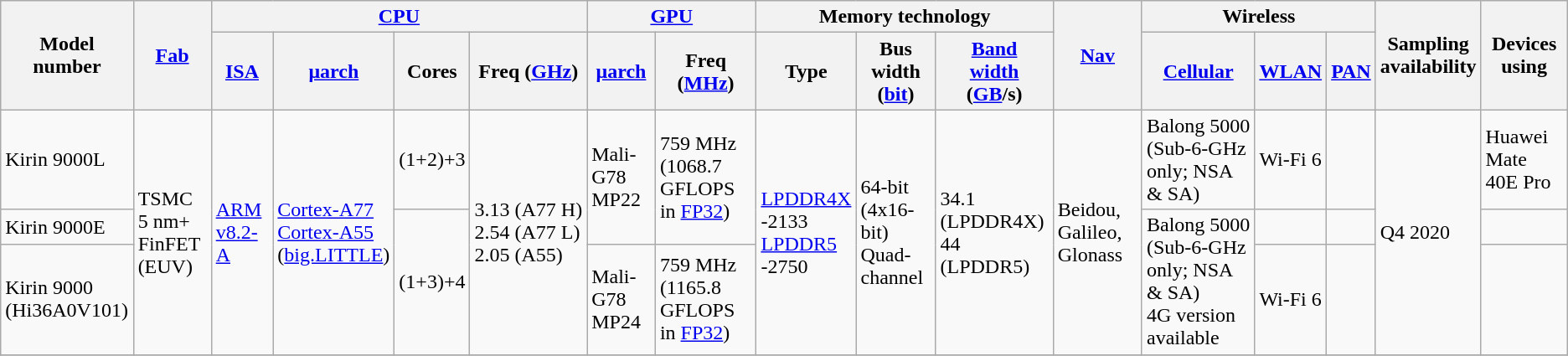<table class="wikitable">
<tr>
<th rowspan="2">Model number</th>
<th rowspan="2"><a href='#'>Fab</a></th>
<th colspan="4"><a href='#'>CPU</a></th>
<th colspan="2"><a href='#'>GPU</a></th>
<th colspan="3">Memory technology</th>
<th rowspan="2"><a href='#'>Nav</a></th>
<th colspan="3">Wireless</th>
<th rowspan="2">Sampling <br>availability</th>
<th rowspan="2">Devices using</th>
</tr>
<tr>
<th><a href='#'>ISA</a></th>
<th><a href='#'>μarch</a></th>
<th>Cores</th>
<th>Freq (<a href='#'>GHz</a>)</th>
<th><a href='#'>μarch</a></th>
<th>Freq <br>(<a href='#'>MHz</a>)</th>
<th>Type</th>
<th>Bus <br>width <br>(<a href='#'>bit</a>)</th>
<th><a href='#'>Band<br>width</a> <br>(<a href='#'>GB</a>/s)</th>
<th><a href='#'>Cellular</a></th>
<th><a href='#'>WLAN</a></th>
<th><a href='#'>PAN</a></th>
</tr>
<tr>
<td>Kirin 9000L</td>
<td rowspan="3">TSMC 5 nm+ <br>FinFET (EUV)</td>
<td rowspan="3"><a href='#'>ARM v8.2-A</a></td>
<td rowspan="3"><a href='#'>Cortex-A77</a> <br><a href='#'>Cortex-A55</a> <br>(<a href='#'>big.LITTLE</a>)</td>
<td>(1+2)+3</td>
<td rowspan="3">3.13 (A77 H)<br>2.54 (A77 L)<br>2.05 (A55)</td>
<td rowspan="2">Mali-G78 MP22</td>
<td rowspan="2">759 MHz <br>(1068.7 GFLOPS in <a href='#'>FP32</a>)</td>
<td rowspan="3"><a href='#'>LPDDR4X</a><br>-2133 <br><a href='#'>LPDDR5</a><br>-2750</td>
<td rowspan="3">64-bit (4x16-bit) <br>Quad-channel</td>
<td rowspan="3">34.1 (LPDDR4X)<br>44 (LPDDR5)</td>
<td rowspan="3">Beidou, Galileo, Glonass</td>
<td>Balong 5000 (Sub-6-GHz only; NSA & SA)</td>
<td>Wi-Fi 6</td>
<td></td>
<td rowspan="3">Q4 2020</td>
<td>Huawei Mate 40E Pro</td>
</tr>
<tr>
<td>Kirin 9000E</td>
<td rowspan="2">(1+3)+4</td>
<td rowspan="2">Balong 5000 (Sub-6-GHz only; NSA & SA)<br>4G version available</td>
<td></td>
<td></td>
<td></td>
</tr>
<tr>
<td>Kirin 9000<br>(Hi36A0V101)</td>
<td>Mali-G78 MP24</td>
<td>759 MHz <br>(1165.8 GFLOPS in <a href='#'>FP32</a>)</td>
<td>Wi-Fi 6</td>
<td></td>
<td><br></td>
</tr>
<tr>
</tr>
</table>
